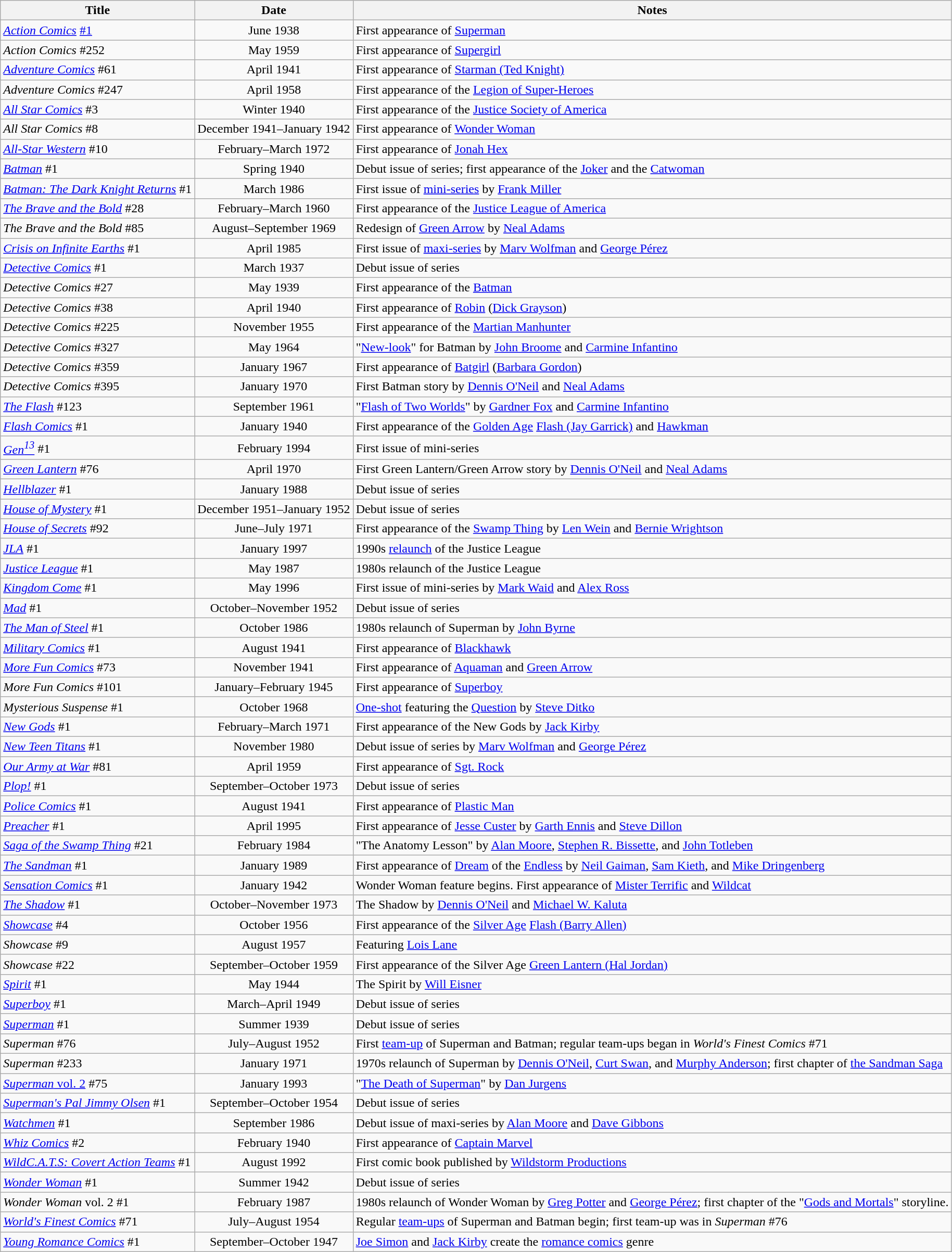<table class="sortable wikitable">
<tr>
<th>Title</th>
<th data-sort-type="date">Date</th>
<th>Notes</th>
</tr>
<tr>
<td><em><a href='#'>Action Comics</a></em> <a href='#'>#1</a></td>
<td align="center">June 1938</td>
<td>First appearance of <a href='#'>Superman</a></td>
</tr>
<tr>
<td><em>Action Comics</em> #252</td>
<td align="center">May 1959</td>
<td>First appearance of <a href='#'>Supergirl</a></td>
</tr>
<tr>
<td><em><a href='#'>Adventure Comics</a></em> #61</td>
<td align="center">April 1941</td>
<td>First appearance of <a href='#'>Starman (Ted Knight)</a></td>
</tr>
<tr>
<td><em>Adventure Comics</em> #247</td>
<td align="center">April 1958</td>
<td>First appearance of the <a href='#'>Legion of Super-Heroes</a></td>
</tr>
<tr>
<td><em><a href='#'>All Star Comics</a></em> #3</td>
<td align="center">Winter 1940</td>
<td>First appearance of the <a href='#'>Justice Society of America</a></td>
</tr>
<tr>
<td><em>All Star Comics</em> #8</td>
<td align="center">December 1941–January 1942</td>
<td>First appearance of <a href='#'>Wonder Woman</a></td>
</tr>
<tr>
<td><em><a href='#'>All-Star Western</a></em> #10</td>
<td align="center">February–March 1972</td>
<td>First appearance of <a href='#'>Jonah Hex</a></td>
</tr>
<tr>
<td><em><a href='#'>Batman</a></em> #1</td>
<td align="center">Spring 1940</td>
<td>Debut issue of series; first appearance of the <a href='#'>Joker</a> and the <a href='#'>Catwoman</a></td>
</tr>
<tr>
<td><em><a href='#'>Batman: The Dark Knight Returns</a></em> #1</td>
<td align="center">March 1986</td>
<td>First issue of <a href='#'>mini-series</a> by <a href='#'>Frank Miller</a></td>
</tr>
<tr>
<td><em><a href='#'>The Brave and the Bold</a></em> #28</td>
<td align="center">February–March 1960</td>
<td>First appearance of the <a href='#'>Justice League of America</a></td>
</tr>
<tr>
<td><em>The Brave and the Bold</em> #85</td>
<td align="center">August–September 1969</td>
<td>Redesign of <a href='#'>Green Arrow</a> by <a href='#'>Neal Adams</a></td>
</tr>
<tr>
<td><em><a href='#'>Crisis on Infinite Earths</a></em> #1</td>
<td align="center">April 1985</td>
<td>First issue of <a href='#'>maxi-series</a> by <a href='#'>Marv Wolfman</a> and <a href='#'>George Pérez</a></td>
</tr>
<tr>
<td><em><a href='#'>Detective Comics</a></em> #1</td>
<td align="center">March 1937</td>
<td>Debut issue of series</td>
</tr>
<tr>
<td><em>Detective Comics</em> #27</td>
<td align="center">May 1939</td>
<td>First appearance of the <a href='#'>Batman</a></td>
</tr>
<tr>
<td><em>Detective Comics</em> #38</td>
<td align="center">April 1940</td>
<td>First appearance of <a href='#'>Robin</a> (<a href='#'>Dick Grayson</a>)</td>
</tr>
<tr>
<td><em>Detective Comics</em> #225</td>
<td align="center">November 1955</td>
<td>First appearance of the <a href='#'>Martian Manhunter</a></td>
</tr>
<tr>
<td><em>Detective Comics</em> #327</td>
<td align="center">May 1964</td>
<td>"<a href='#'>New-look</a>" for Batman by <a href='#'>John Broome</a> and <a href='#'>Carmine Infantino</a></td>
</tr>
<tr>
<td><em>Detective Comics</em> #359</td>
<td align="center">January 1967</td>
<td>First appearance of <a href='#'>Batgirl</a> (<a href='#'>Barbara Gordon</a>)</td>
</tr>
<tr>
<td><em>Detective Comics</em> #395</td>
<td align="center">January 1970</td>
<td>First Batman story by <a href='#'>Dennis O'Neil</a> and <a href='#'>Neal Adams</a></td>
</tr>
<tr>
<td><em><a href='#'>The Flash</a></em> #123</td>
<td align="center">September 1961</td>
<td>"<a href='#'>Flash of Two Worlds</a>" by <a href='#'>Gardner Fox</a> and <a href='#'>Carmine Infantino</a></td>
</tr>
<tr>
<td><em><a href='#'>Flash Comics</a></em> #1</td>
<td align="center">January 1940</td>
<td>First appearance of the <a href='#'>Golden Age</a> <a href='#'>Flash (Jay Garrick)</a> and <a href='#'>Hawkman</a></td>
</tr>
<tr>
<td><em><a href='#'>Gen<sup>13</sup></a></em> #1</td>
<td align="center">February 1994</td>
<td>First issue of mini-series</td>
</tr>
<tr>
<td><em><a href='#'>Green Lantern</a></em> #76</td>
<td align="center">April 1970</td>
<td>First Green Lantern/Green Arrow story by <a href='#'>Dennis O'Neil</a> and <a href='#'>Neal Adams</a></td>
</tr>
<tr>
<td><em><a href='#'>Hellblazer</a></em> #1</td>
<td align="center">January 1988</td>
<td>Debut issue of series</td>
</tr>
<tr>
<td><em><a href='#'>House of Mystery</a></em> #1</td>
<td align="center">December 1951–January 1952</td>
<td>Debut issue of series</td>
</tr>
<tr>
<td><em><a href='#'>House of Secrets</a></em> #92</td>
<td align="center">June–July 1971</td>
<td>First appearance of the <a href='#'>Swamp Thing</a> by <a href='#'>Len Wein</a> and <a href='#'>Bernie Wrightson</a></td>
</tr>
<tr>
<td><em><a href='#'>JLA</a></em> #1</td>
<td align="center">January 1997</td>
<td>1990s <a href='#'>relaunch</a> of the Justice League</td>
</tr>
<tr>
<td><em><a href='#'>Justice League</a></em> #1</td>
<td align="center">May 1987</td>
<td>1980s relaunch of the Justice League</td>
</tr>
<tr>
<td><em><a href='#'>Kingdom Come</a></em> #1</td>
<td align="center">May 1996</td>
<td>First issue of mini-series by <a href='#'>Mark Waid</a> and <a href='#'>Alex Ross</a></td>
</tr>
<tr>
<td><em><a href='#'>Mad</a></em> #1</td>
<td align="center">October–November 1952</td>
<td>Debut issue of series</td>
</tr>
<tr>
<td><em><a href='#'>The Man of Steel</a></em> #1</td>
<td align="center">October 1986</td>
<td>1980s relaunch of Superman by <a href='#'>John Byrne</a></td>
</tr>
<tr>
<td><em><a href='#'>Military Comics</a></em> #1</td>
<td align="center">August 1941</td>
<td>First appearance of <a href='#'>Blackhawk</a></td>
</tr>
<tr>
<td><em><a href='#'>More Fun Comics</a></em> #73</td>
<td align="center">November 1941</td>
<td>First appearance of <a href='#'>Aquaman</a> and <a href='#'>Green Arrow</a></td>
</tr>
<tr>
<td><em>More Fun Comics</em> #101</td>
<td align="center">January–February 1945</td>
<td>First appearance of <a href='#'>Superboy</a></td>
</tr>
<tr>
<td><em>Mysterious Suspense</em> #1</td>
<td align="center">October 1968</td>
<td><a href='#'>One-shot</a> featuring the <a href='#'>Question</a> by <a href='#'>Steve Ditko</a></td>
</tr>
<tr>
<td><em><a href='#'>New Gods</a></em> #1</td>
<td align="center">February–March 1971</td>
<td>First appearance of the New Gods by <a href='#'>Jack Kirby</a></td>
</tr>
<tr>
<td><em><a href='#'>New Teen Titans</a></em> #1</td>
<td align="center">November 1980</td>
<td>Debut issue of series by <a href='#'>Marv Wolfman</a> and <a href='#'>George Pérez</a></td>
</tr>
<tr>
<td><em><a href='#'>Our Army at War</a></em> #81</td>
<td align="center">April 1959</td>
<td>First appearance of <a href='#'>Sgt. Rock</a></td>
</tr>
<tr>
<td><em><a href='#'>Plop!</a></em> #1</td>
<td align="center">September–October 1973</td>
<td>Debut issue of series</td>
</tr>
<tr>
<td><em><a href='#'>Police Comics</a></em> #1</td>
<td align="center">August 1941</td>
<td>First appearance of <a href='#'>Plastic Man</a></td>
</tr>
<tr>
<td><em><a href='#'>Preacher</a></em> #1</td>
<td align="center">April 1995</td>
<td>First appearance of <a href='#'>Jesse Custer</a> by <a href='#'>Garth Ennis</a> and <a href='#'>Steve Dillon</a></td>
</tr>
<tr>
<td><em><a href='#'>Saga of the Swamp Thing</a></em> #21</td>
<td align="center">February 1984</td>
<td>"The Anatomy Lesson" by <a href='#'>Alan Moore</a>, <a href='#'>Stephen R. Bissette</a>, and <a href='#'>John Totleben</a></td>
</tr>
<tr>
<td><em><a href='#'>The Sandman</a></em> #1</td>
<td align="center">January 1989</td>
<td>First appearance of <a href='#'>Dream</a> of the <a href='#'>Endless</a> by <a href='#'>Neil Gaiman</a>, <a href='#'>Sam Kieth</a>, and <a href='#'>Mike Dringenberg</a></td>
</tr>
<tr>
<td><em><a href='#'>Sensation Comics</a></em> #1</td>
<td align="center">January 1942</td>
<td>Wonder Woman feature begins. First appearance of <a href='#'>Mister Terrific</a> and <a href='#'>Wildcat</a></td>
</tr>
<tr>
<td><em><a href='#'>The Shadow</a></em> #1</td>
<td align="center">October–November 1973</td>
<td>The Shadow by <a href='#'>Dennis O'Neil</a> and <a href='#'>Michael W. Kaluta</a></td>
</tr>
<tr>
<td><em><a href='#'>Showcase</a></em> #4</td>
<td align="center">October 1956</td>
<td>First appearance of the <a href='#'>Silver Age</a> <a href='#'>Flash (Barry Allen)</a></td>
</tr>
<tr>
<td><em>Showcase</em> #9</td>
<td align="center">August 1957</td>
<td>Featuring <a href='#'>Lois Lane</a></td>
</tr>
<tr>
<td><em>Showcase</em> #22</td>
<td align="center">September–October 1959</td>
<td>First appearance of the Silver Age <a href='#'>Green Lantern (Hal Jordan)</a></td>
</tr>
<tr>
<td><em><a href='#'>Spirit</a></em> #1</td>
<td align="center">May 1944</td>
<td>The Spirit by <a href='#'>Will Eisner</a></td>
</tr>
<tr>
<td><em><a href='#'>Superboy</a></em> #1</td>
<td align="center">March–April 1949</td>
<td>Debut issue of series</td>
</tr>
<tr>
<td><em><a href='#'>Superman</a></em> #1</td>
<td align="center">Summer 1939</td>
<td>Debut issue of series</td>
</tr>
<tr>
<td><em>Superman</em> #76</td>
<td align="center">July–August 1952</td>
<td>First <a href='#'>team-up</a> of Superman and Batman; regular team-ups began in <em>World's Finest Comics</em> #71</td>
</tr>
<tr>
<td><em>Superman</em> #233</td>
<td align="center">January 1971</td>
<td>1970s relaunch of Superman by <a href='#'>Dennis O'Neil</a>, <a href='#'>Curt Swan</a>, and <a href='#'>Murphy Anderson</a>; first chapter of <a href='#'>the Sandman Saga</a></td>
</tr>
<tr>
<td><a href='#'><em>Superman</em> vol. 2</a> #75</td>
<td align="center">January 1993</td>
<td>"<a href='#'>The Death of Superman</a>" by <a href='#'>Dan Jurgens</a></td>
</tr>
<tr>
<td><em><a href='#'>Superman's Pal Jimmy Olsen</a></em> #1</td>
<td align="center">September–October 1954</td>
<td>Debut issue of series</td>
</tr>
<tr>
<td><em><a href='#'>Watchmen</a></em> #1</td>
<td align="center">September 1986</td>
<td>Debut issue of maxi-series by <a href='#'>Alan Moore</a> and <a href='#'>Dave Gibbons</a></td>
</tr>
<tr>
<td><em><a href='#'>Whiz Comics</a></em> #2</td>
<td align="center">February 1940</td>
<td>First appearance of <a href='#'>Captain Marvel</a></td>
</tr>
<tr>
<td><em><a href='#'>WildC.A.T.S: Covert Action Teams</a></em> #1</td>
<td align="center">August 1992</td>
<td>First comic book published by <a href='#'>Wildstorm Productions</a></td>
</tr>
<tr>
<td><em><a href='#'>Wonder Woman</a></em> #1</td>
<td align="center">Summer 1942</td>
<td>Debut issue of series</td>
</tr>
<tr>
<td><em>Wonder Woman</em> vol. 2 #1</td>
<td align="center">February 1987</td>
<td>1980s relaunch of Wonder Woman by <a href='#'>Greg Potter</a> and <a href='#'>George Pérez</a>; first chapter of the "<a href='#'>Gods and Mortals</a>" storyline.</td>
</tr>
<tr>
<td><em><a href='#'>World's Finest Comics</a></em> #71</td>
<td align="center">July–August 1954</td>
<td>Regular <a href='#'>team-ups</a> of Superman and Batman begin; first team-up was in <em>Superman</em> #76</td>
</tr>
<tr>
<td><em><a href='#'>Young Romance Comics</a></em> #1</td>
<td align="center">September–October 1947</td>
<td><a href='#'>Joe Simon</a> and <a href='#'>Jack Kirby</a> create the <a href='#'>romance comics</a> genre</td>
</tr>
</table>
